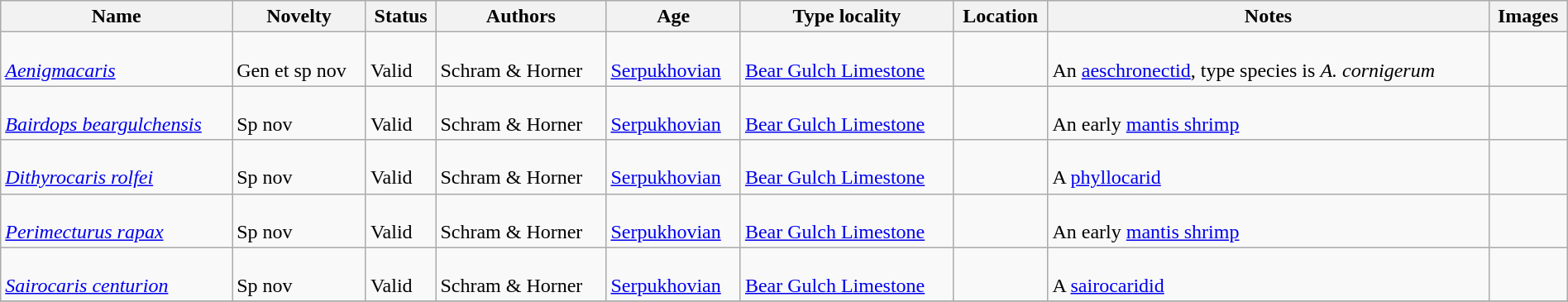<table class="wikitable sortable" align="center" width="100%">
<tr>
<th>Name</th>
<th>Novelty</th>
<th>Status</th>
<th>Authors</th>
<th>Age</th>
<th>Type locality</th>
<th>Location</th>
<th>Notes</th>
<th>Images</th>
</tr>
<tr>
<td><br><em><a href='#'>Aenigmacaris</a></em></td>
<td><br>Gen et sp nov</td>
<td><br>Valid</td>
<td><br>Schram & Horner</td>
<td><br><a href='#'>Serpukhovian</a></td>
<td><br><a href='#'>Bear Gulch Limestone</a></td>
<td><br><br></td>
<td><br>An <a href='#'>aeschronectid</a>, type species is <em>A. cornigerum</em></td>
<td><br></td>
</tr>
<tr>
<td><br><em><a href='#'>Bairdops beargulchensis</a></em></td>
<td><br>Sp nov</td>
<td><br>Valid</td>
<td><br>Schram & Horner</td>
<td><br><a href='#'>Serpukhovian</a></td>
<td><br><a href='#'>Bear Gulch Limestone</a></td>
<td><br><br></td>
<td><br>An early <a href='#'>mantis shrimp</a></td>
<td></td>
</tr>
<tr>
<td><br><em><a href='#'>Dithyrocaris rolfei</a></em></td>
<td><br>Sp nov</td>
<td><br>Valid</td>
<td><br>Schram & Horner</td>
<td><br><a href='#'>Serpukhovian</a></td>
<td><br><a href='#'>Bear Gulch Limestone</a></td>
<td><br><br></td>
<td><br>A <a href='#'>phyllocarid</a></td>
<td></td>
</tr>
<tr>
<td><br><em><a href='#'>Perimecturus rapax</a></em></td>
<td><br>Sp nov</td>
<td><br>Valid</td>
<td><br>Schram & Horner</td>
<td><br><a href='#'>Serpukhovian</a></td>
<td><br><a href='#'>Bear Gulch Limestone</a></td>
<td><br><br></td>
<td><br>An early <a href='#'>mantis shrimp</a></td>
<td></td>
</tr>
<tr>
<td><br><em><a href='#'>Sairocaris centurion</a></em></td>
<td><br>Sp nov</td>
<td><br>Valid</td>
<td><br>Schram & Horner</td>
<td><br><a href='#'>Serpukhovian</a></td>
<td><br><a href='#'>Bear Gulch Limestone</a></td>
<td><br><br></td>
<td><br>A <a href='#'>sairocaridid</a></td>
<td></td>
</tr>
<tr>
</tr>
</table>
